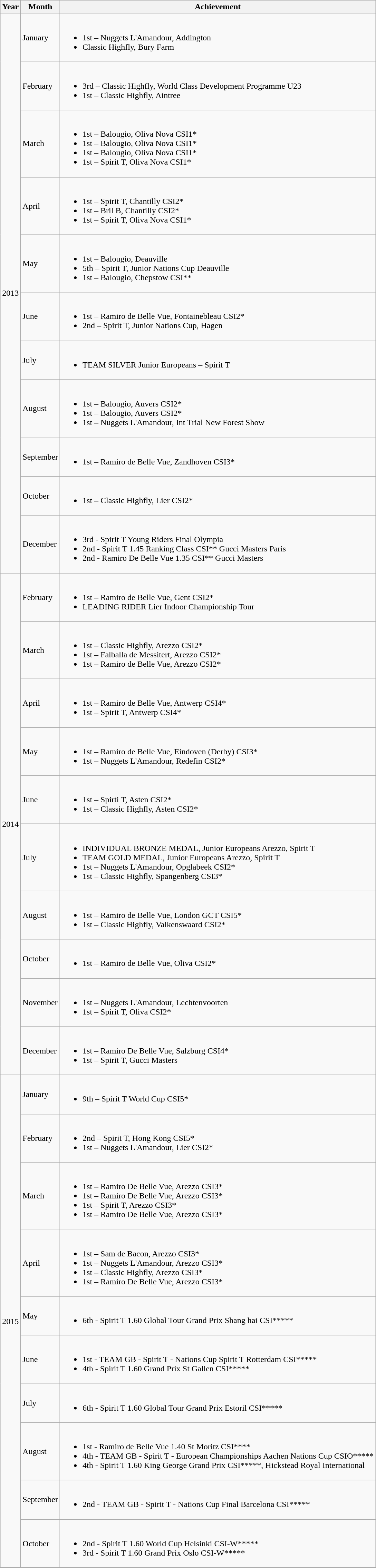<table class="wikitable">
<tr>
<th>Year</th>
<th>Month</th>
<th>Achievement</th>
</tr>
<tr>
<td rowspan="11">2013</td>
<td>January</td>
<td><br><ul><li>1st – Nuggets L'Amandour, Addington</li><li>Classic Highfly, Bury Farm</li></ul></td>
</tr>
<tr>
<td>February</td>
<td><br><ul><li>3rd – Classic Highfly, World Class Development Programme U23</li><li>1st – Classic Highfly, Aintree</li></ul></td>
</tr>
<tr>
<td>March</td>
<td><br><ul><li>1st – Balougio, Oliva Nova CSI1*</li><li>1st – Balougio, Oliva Nova CSI1*</li><li>1st – Balougio, Oliva Nova CSI1*</li><li>1st – Spirit T, Oliva Nova CSI1*</li></ul></td>
</tr>
<tr>
<td>April</td>
<td><br><ul><li>1st – Spirit T, Chantilly CSI2*</li><li>1st – Bril B, Chantilly CSI2*</li><li>1st – Spirit T, Oliva Nova CSI1*</li></ul></td>
</tr>
<tr>
<td>May</td>
<td><br><ul><li>1st – Balougio, Deauville</li><li>5th – Spirit T, Junior Nations Cup Deauville</li><li>1st – Balougio, Chepstow CSI**</li></ul></td>
</tr>
<tr>
<td>June</td>
<td><br><ul><li>1st – Ramiro de Belle Vue, Fontainebleau CSI2*</li><li>2nd – Spirit T, Junior Nations Cup, Hagen</li></ul></td>
</tr>
<tr>
<td>July</td>
<td><br><ul><li>TEAM SILVER Junior Europeans – Spirit T</li></ul></td>
</tr>
<tr>
<td>August</td>
<td><br><ul><li>1st – Balougio, Auvers CSI2*</li><li>1st – Balougio, Auvers CSI2*</li><li>1st – Nuggets L'Amandour, Int Trial New Forest Show</li></ul></td>
</tr>
<tr>
<td>September</td>
<td><br><ul><li>1st – Ramiro de Belle Vue, Zandhoven CSI3*</li></ul></td>
</tr>
<tr>
<td>October</td>
<td><br><ul><li>1st – Classic Highfly, Lier CSI2*</li></ul></td>
</tr>
<tr>
<td>December</td>
<td><br><ul><li>3rd - Spirit T Young Riders Final Olympia</li><li>2nd -  Spirit T 1.45 Ranking Class CSI** Gucci Masters Paris</li><li>2nd - Ramiro De Belle Vue 1.35 CSI** Gucci Masters</li></ul></td>
</tr>
<tr>
<td rowspan="10">2014</td>
<td>February</td>
<td><br><ul><li>1st – Ramiro de Belle Vue, Gent CSI2*</li><li>LEADING RIDER Lier Indoor Championship Tour</li></ul></td>
</tr>
<tr>
<td>March</td>
<td><br><ul><li>1st – Classic Highfly, Arezzo CSI2*</li><li>1st – Falballa de Messitert, Arezzo CSI2*</li><li>1st – Ramiro de Belle Vue, Arezzo CSI2*</li></ul></td>
</tr>
<tr>
<td>April</td>
<td><br><ul><li>1st – Ramiro de Belle Vue, Antwerp CSI4*</li><li>1st – Spirit T, Antwerp CSI4*</li></ul></td>
</tr>
<tr>
<td>May</td>
<td><br><ul><li>1st – Ramiro de Belle Vue, Eindoven (Derby) CSI3*</li><li>1st – Nuggets L'Amandour, Redefin CSI2*</li></ul></td>
</tr>
<tr>
<td>June</td>
<td><br><ul><li>1st – Spirti T, Asten CSI2*</li><li>1st – Classic Highfly, Asten CSI2*</li></ul></td>
</tr>
<tr>
<td>July</td>
<td><br><ul><li>INDIVIDUAL BRONZE MEDAL, Junior Europeans Arezzo, Spirit T</li><li>TEAM GOLD MEDAL, Junior Europeans Arezzo, Spirit T</li><li>1st – Nuggets L'Amandour, Opglabeek CSI2*</li><li>1st – Classic Highfly, Spangenberg CSI3*</li></ul></td>
</tr>
<tr>
<td>August</td>
<td><br><ul><li>1st – Ramiro de Belle Vue, London GCT CSI5*</li><li>1st – Classic Highfly, Valkenswaard CSI2*</li></ul></td>
</tr>
<tr>
<td>October</td>
<td><br><ul><li>1st – Ramiro de Belle Vue, Oliva CSI2*</li></ul></td>
</tr>
<tr>
<td>November</td>
<td><br><ul><li>1st – Nuggets L'Amandour, Lechtenvoorten</li><li>1st – Spirit T, Oliva CSI2*</li></ul></td>
</tr>
<tr>
<td>December</td>
<td><br><ul><li>1st – Ramiro De Belle Vue, Salzburg CSI4*</li><li>1st – Spirit T, Gucci Masters</li></ul></td>
</tr>
<tr>
<td rowspan="10">2015</td>
<td>January</td>
<td><br><ul><li>9th – Spirit T World Cup CSI5*</li></ul></td>
</tr>
<tr>
<td>February</td>
<td><br><ul><li>2nd – Spirit T, Hong Kong CSI5*</li><li>1st – Nuggets L'Amandour, Lier CSI2*</li></ul></td>
</tr>
<tr>
<td>March</td>
<td><br><ul><li>1st – Ramiro De Belle Vue, Arezzo CSI3*</li><li>1st – Ramiro De Belle Vue, Arezzo CSI3*</li><li>1st – Spirit T, Arezzo CSI3*</li><li>1st – Ramiro De Belle Vue, Arezzo CSI3*</li></ul></td>
</tr>
<tr>
<td>April</td>
<td><br><ul><li>1st – Sam de Bacon, Arezzo CSI3*</li><li>1st – Nuggets L'Amandour, Arezzo CSI3*</li><li>1st – Classic Highfly, Arezzo CSI3*</li><li>1st – Ramiro De Belle Vue, Arezzo CSI3*</li></ul></td>
</tr>
<tr>
<td>May</td>
<td><br><ul><li>6th - Spirit T 1.60 Global Tour Grand Prix Shang hai CSI*****</li></ul></td>
</tr>
<tr>
<td>June</td>
<td><br><ul><li>1st - TEAM GB - Spirit T - Nations Cup Spirit T Rotterdam CSI*****</li><li>4th - Spirit T 1.60 Grand Prix St Gallen CSI*****</li></ul></td>
</tr>
<tr>
<td>July</td>
<td><br><ul><li>6th -  Spirit T 1.60 Global Tour Grand Prix Estoril CSI*****</li></ul></td>
</tr>
<tr>
<td>August</td>
<td><br><ul><li>1st -  Ramiro de Belle Vue 1.40 St Moritz CSI****</li><li>4th  - TEAM GB - Spirit T - European Championships Aachen Nations Cup CSIO*****</li><li>4th - Spirit T 1.60 King George Grand Prix CSI*****, Hickstead Royal International</li></ul></td>
</tr>
<tr>
<td>September</td>
<td><br><ul><li>2nd - TEAM GB - Spirit T - Nations Cup Final Barcelona CSI*****</li></ul></td>
</tr>
<tr>
<td>October</td>
<td><br><ul><li>2nd - Spirit T 1.60 World Cup Helsinki CSI-W*****</li><li>3rd -  Spirit T 1.60 Grand Prix Oslo CSI-W*****</li></ul></td>
</tr>
</table>
